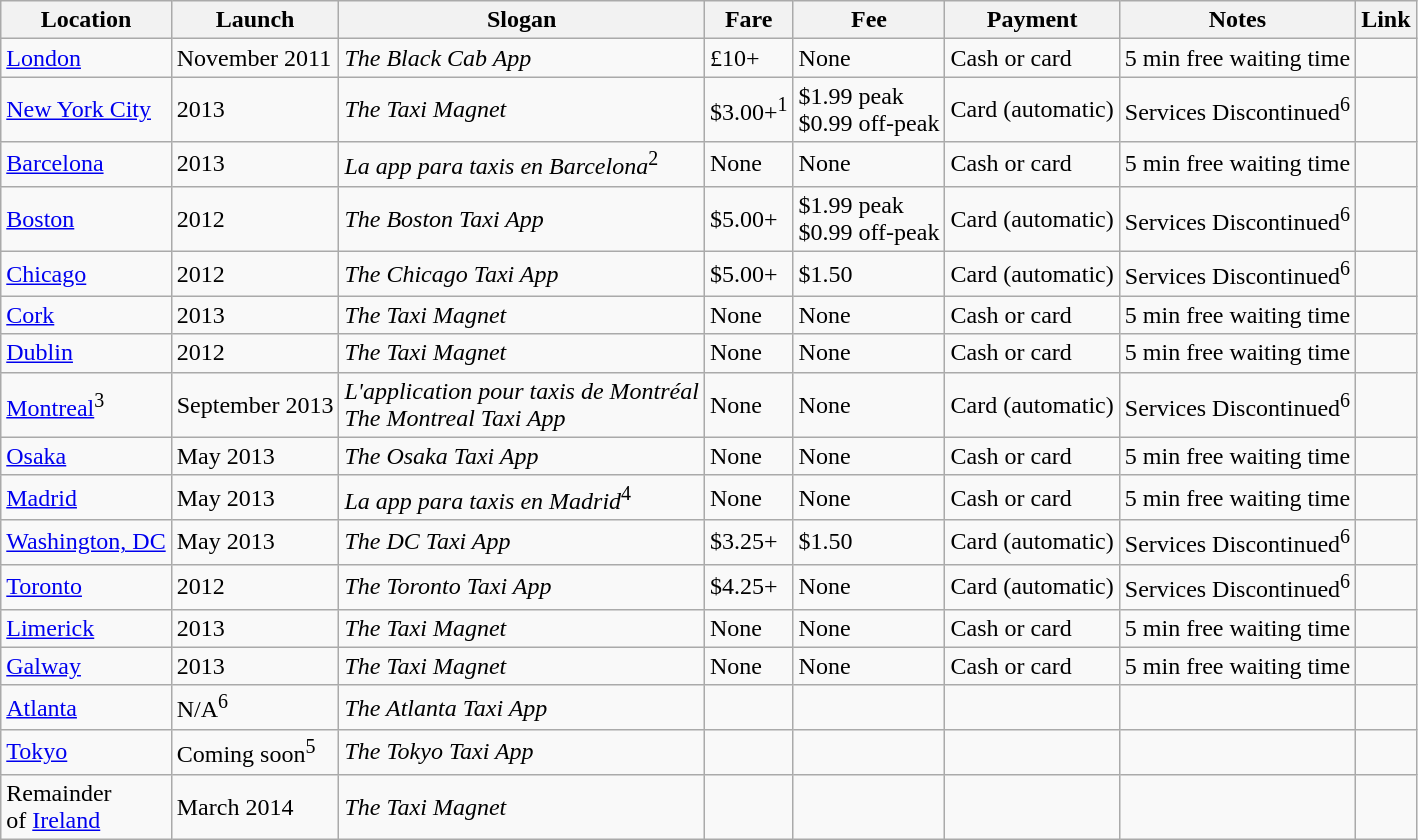<table class="wikitable sortable">
<tr>
<th>Location</th>
<th>Launch</th>
<th>Slogan</th>
<th>Fare</th>
<th>Fee</th>
<th>Payment</th>
<th>Notes</th>
<th>Link</th>
</tr>
<tr>
<td><a href='#'>London</a></td>
<td>November 2011</td>
<td><em>The Black Cab App</em></td>
<td>£10+</td>
<td>None</td>
<td>Cash or card</td>
<td>5 min free waiting time</td>
<td></td>
</tr>
<tr>
<td><a href='#'>New York City</a></td>
<td>2013</td>
<td><em>The Taxi Magnet</em></td>
<td>$3.00+<sup>1</sup></td>
<td>$1.99 peak<br>$0.99 off-peak</td>
<td>Card (automatic)</td>
<td>Services Discontinued<sup>6</sup></td>
<td></td>
</tr>
<tr>
<td><a href='#'>Barcelona</a></td>
<td>2013</td>
<td><em>La app para taxis en Barcelona</em><sup>2</sup></td>
<td>None</td>
<td>None</td>
<td>Cash or card</td>
<td>5 min free waiting time</td>
<td></td>
</tr>
<tr>
<td><a href='#'>Boston</a></td>
<td>2012</td>
<td><em>The Boston Taxi App</em></td>
<td>$5.00+</td>
<td>$1.99 peak<br>$0.99 off-peak</td>
<td>Card (automatic)</td>
<td>Services Discontinued<sup>6</sup></td>
<td></td>
</tr>
<tr>
<td><a href='#'>Chicago</a></td>
<td>2012</td>
<td><em>The Chicago Taxi App</em></td>
<td>$5.00+</td>
<td>$1.50</td>
<td>Card (automatic)</td>
<td>Services Discontinued<sup>6</sup></td>
<td></td>
</tr>
<tr>
<td><a href='#'>Cork</a></td>
<td>2013</td>
<td><em>The Taxi Magnet</em></td>
<td>None</td>
<td>None</td>
<td>Cash or card</td>
<td>5 min free waiting time</td>
<td></td>
</tr>
<tr>
<td><a href='#'>Dublin</a></td>
<td>2012</td>
<td><em>The Taxi Magnet</em></td>
<td>None</td>
<td>None</td>
<td>Cash or card</td>
<td>5 min free waiting time</td>
<td></td>
</tr>
<tr>
<td><a href='#'>Montreal</a><sup>3</sup></td>
<td>September 2013</td>
<td><em>L'application pour taxis de Montréal</em><br><em>The Montreal Taxi App</em></td>
<td>None</td>
<td>None</td>
<td>Card (automatic)</td>
<td>Services Discontinued<sup>6</sup></td>
<td> </td>
</tr>
<tr>
<td><a href='#'>Osaka</a></td>
<td>May 2013</td>
<td><em>The Osaka Taxi App</em></td>
<td>None</td>
<td>None</td>
<td>Cash or card</td>
<td>5 min free waiting time</td>
<td></td>
</tr>
<tr>
<td><a href='#'>Madrid</a></td>
<td>May 2013</td>
<td><em>La app para taxis en Madrid</em><sup>4</sup></td>
<td>None</td>
<td>None</td>
<td>Cash or card</td>
<td>5 min free waiting time</td>
<td></td>
</tr>
<tr>
<td><a href='#'>Washington, DC</a></td>
<td>May 2013</td>
<td><em>The DC Taxi App</em></td>
<td>$3.25+</td>
<td>$1.50</td>
<td>Card (automatic)</td>
<td>Services Discontinued<sup>6</sup></td>
<td> </td>
</tr>
<tr>
<td><a href='#'>Toronto</a></td>
<td>2012</td>
<td><em>The Toronto Taxi App</em></td>
<td>$4.25+</td>
<td>None</td>
<td>Card (automatic)</td>
<td>Services Discontinued<sup>6</sup></td>
<td></td>
</tr>
<tr>
<td><a href='#'>Limerick</a></td>
<td>2013</td>
<td><em>The Taxi Magnet</em></td>
<td>None</td>
<td>None</td>
<td>Cash or card</td>
<td>5 min free waiting time</td>
<td></td>
</tr>
<tr>
<td><a href='#'>Galway</a></td>
<td>2013</td>
<td><em>The Taxi Magnet</em></td>
<td>None</td>
<td>None</td>
<td>Cash or card</td>
<td>5 min free waiting time</td>
<td></td>
</tr>
<tr>
<td><a href='#'>Atlanta</a></td>
<td>N/A<sup>6</sup></td>
<td><em>The Atlanta Taxi App</em></td>
<td></td>
<td></td>
<td></td>
<td></td>
<td></td>
</tr>
<tr>
<td><a href='#'>Tokyo</a></td>
<td>Coming soon<sup>5</sup></td>
<td><em>The Tokyo Taxi App</em></td>
<td></td>
<td></td>
<td></td>
<td></td>
<td></td>
</tr>
<tr>
<td>Remainder<br>of <a href='#'>Ireland</a></td>
<td>March 2014</td>
<td><em>The Taxi Magnet</em></td>
<td></td>
<td></td>
<td></td>
<td></td>
<td></td>
</tr>
</table>
